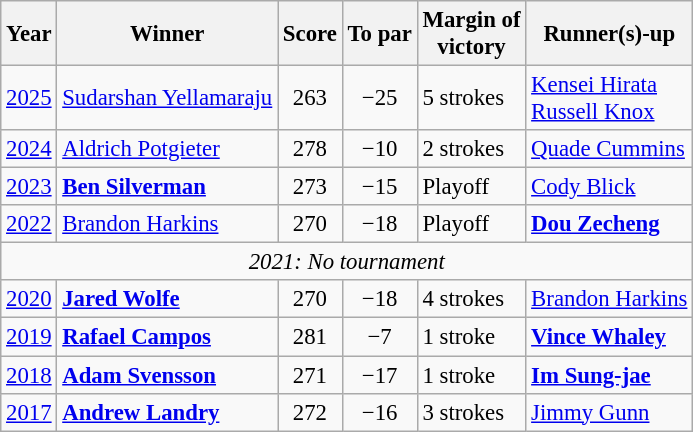<table class=wikitable style=font-size:95%>
<tr>
<th>Year</th>
<th>Winner</th>
<th>Score</th>
<th>To par</th>
<th>Margin of<br>victory</th>
<th>Runner(s)-up</th>
</tr>
<tr>
<td><a href='#'>2025</a></td>
<td> <a href='#'>Sudarshan Yellamaraju</a></td>
<td align=center>263</td>
<td align=center>−25</td>
<td>5 strokes</td>
<td> <a href='#'>Kensei Hirata</a><br> <a href='#'>Russell Knox</a></td>
</tr>
<tr>
<td><a href='#'>2024</a></td>
<td> <a href='#'>Aldrich Potgieter</a></td>
<td align=center>278</td>
<td align=center>−10</td>
<td>2 strokes</td>
<td> <a href='#'>Quade Cummins</a></td>
</tr>
<tr>
<td><a href='#'>2023</a></td>
<td> <strong><a href='#'>Ben Silverman</a></strong></td>
<td align=center>273</td>
<td align=center>−15</td>
<td>Playoff</td>
<td> <a href='#'>Cody Blick</a></td>
</tr>
<tr>
<td><a href='#'>2022</a></td>
<td> <a href='#'>Brandon Harkins</a></td>
<td align=center>270</td>
<td align=center>−18</td>
<td>Playoff</td>
<td> <strong><a href='#'>Dou Zecheng</a></strong></td>
</tr>
<tr>
<td colspan=6 align=center><em>2021: No tournament</em></td>
</tr>
<tr>
<td><a href='#'>2020</a></td>
<td> <strong><a href='#'>Jared Wolfe</a></strong></td>
<td align=center>270</td>
<td align=center>−18</td>
<td>4 strokes</td>
<td> <a href='#'>Brandon Harkins</a></td>
</tr>
<tr>
<td><a href='#'>2019</a></td>
<td> <strong><a href='#'>Rafael Campos</a></strong></td>
<td align=center>281</td>
<td align=center>−7</td>
<td>1 stroke</td>
<td> <strong><a href='#'>Vince Whaley</a></strong></td>
</tr>
<tr>
<td><a href='#'>2018</a></td>
<td> <strong><a href='#'>Adam Svensson</a></strong></td>
<td align=center>271</td>
<td align=center>−17</td>
<td>1 stroke</td>
<td> <strong><a href='#'>Im Sung-jae</a></strong></td>
</tr>
<tr>
<td><a href='#'>2017</a></td>
<td> <strong><a href='#'>Andrew Landry</a></strong></td>
<td align=center>272</td>
<td align=center>−16</td>
<td>3 strokes</td>
<td> <a href='#'>Jimmy Gunn</a></td>
</tr>
</table>
